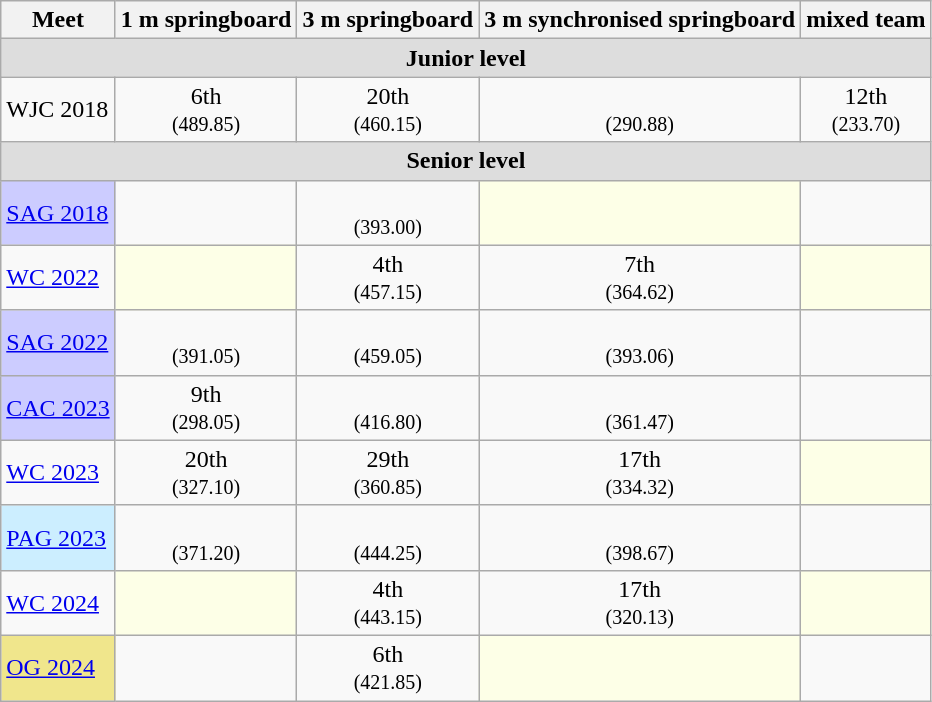<table class="sortable wikitable">
<tr>
<th>Meet</th>
<th class="unsortable">1 m springboard</th>
<th class="unsortable">3 m springboard</th>
<th class="unsortable">3 m synchronised springboard</th>
<th class="unsortable">mixed team</th>
</tr>
<tr bgcolor="#DDDDDD">
<td colspan="5" align="center"><strong>Junior level</strong></td>
</tr>
<tr>
<td>WJC 2018</td>
<td align="center">6th<br><small>(489.85)</small></td>
<td align="center">20th<br><small>(460.15)</small></td>
<td align="center"><br><small>(290.88)</small></td>
<td align="center">12th<br><small>(233.70)</small></td>
</tr>
<tr bgcolor="#DDDDDD">
<td colspan="5" align="center"><strong>Senior level</strong></td>
</tr>
<tr>
<td style="background:#ccccff"><a href='#'>SAG 2018</a></td>
<td></td>
<td align="center"><br><small>(393.00)</small></td>
<td style="background:#fdffe7"></td>
<td></td>
</tr>
<tr>
<td><a href='#'>WC 2022</a></td>
<td style="background:#fdffe7"></td>
<td align="center">4th<br><small>(457.15)</small></td>
<td align="center">7th<br><small>(364.62)</small></td>
<td style="background:#fdffe7"></td>
</tr>
<tr>
<td style="background:#ccccff"><a href='#'>SAG 2022</a></td>
<td align="center"><br><small>(391.05)</small></td>
<td align="center"><br><small>(459.05)</small></td>
<td align="center"><br><small>(393.06)</small></td>
<td></td>
</tr>
<tr>
<td style="background:#ccccff"><a href='#'>CAC 2023</a></td>
<td align="center">9th<br><small>(298.05)</small></td>
<td align="center"><br><small>(416.80)</small></td>
<td align="center"><br><small>(361.47)</small></td>
<td></td>
</tr>
<tr>
<td><a href='#'>WC 2023</a></td>
<td align="center">20th<br><small>(327.10)</small></td>
<td align="center">29th<br><small>(360.85)</small></td>
<td align="center">17th<br><small>(334.32)</small></td>
<td style="background:#fdffe7"></td>
</tr>
<tr>
<td style="background:#cceeff"><a href='#'>PAG 2023</a></td>
<td align="center"><br><small>(371.20)</small></td>
<td align="center"><br><small>(444.25)</small></td>
<td align="center"><br><small>(398.67)</small></td>
<td></td>
</tr>
<tr>
<td><a href='#'>WC 2024</a></td>
<td style="background:#fdffe7"></td>
<td align="center">4th<br><small>(443.15)</small></td>
<td align="center">17th<br><small>(320.13)</small></td>
<td style="background:#fdffe7"></td>
</tr>
<tr>
<td style="background:#f0e68c"><a href='#'>OG 2024</a></td>
<td></td>
<td align="center">6th<br><small>(421.85)</small></td>
<td style="background:#fdffe7"></td>
<td></td>
</tr>
</table>
